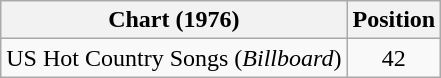<table class="wikitable">
<tr>
<th>Chart (1976)</th>
<th>Position</th>
</tr>
<tr>
<td>US Hot Country Songs (<em>Billboard</em>)</td>
<td align="center">42</td>
</tr>
</table>
